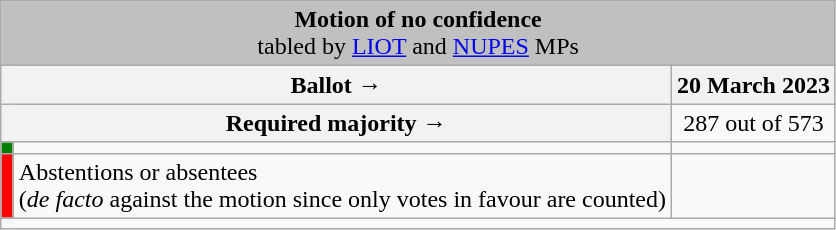<table class="wikitable" style="text-align:center;">
<tr>
<td colspan="3" align="center" bgcolor="#C0C0C0"><strong>Motion of no confidence</strong><br> tabled by <a href='#'>LIOT</a> and <a href='#'>NUPES</a> MPs</td>
</tr>
<tr>
<th colspan="2" style="width:150px;">Ballot →</th>
<th>20 March 2023</th>
</tr>
<tr>
<th colspan="2">Required majority →</th>
<td>287 out of 573 </td>
</tr>
<tr>
<th style="width:1px; background:green;"></th>
<td style="text-align:left;"></td>
<td></td>
</tr>
<tr>
<th style="background:red;"></th>
<td style="text-align:left;">Abstentions or absentees<br>(<em>de facto</em> against the motion since only votes in favour are counted)</td>
<td rowspan="1"></td>
</tr>
<tr>
<td style="text-align:left;" colspan="3"></td>
</tr>
</table>
